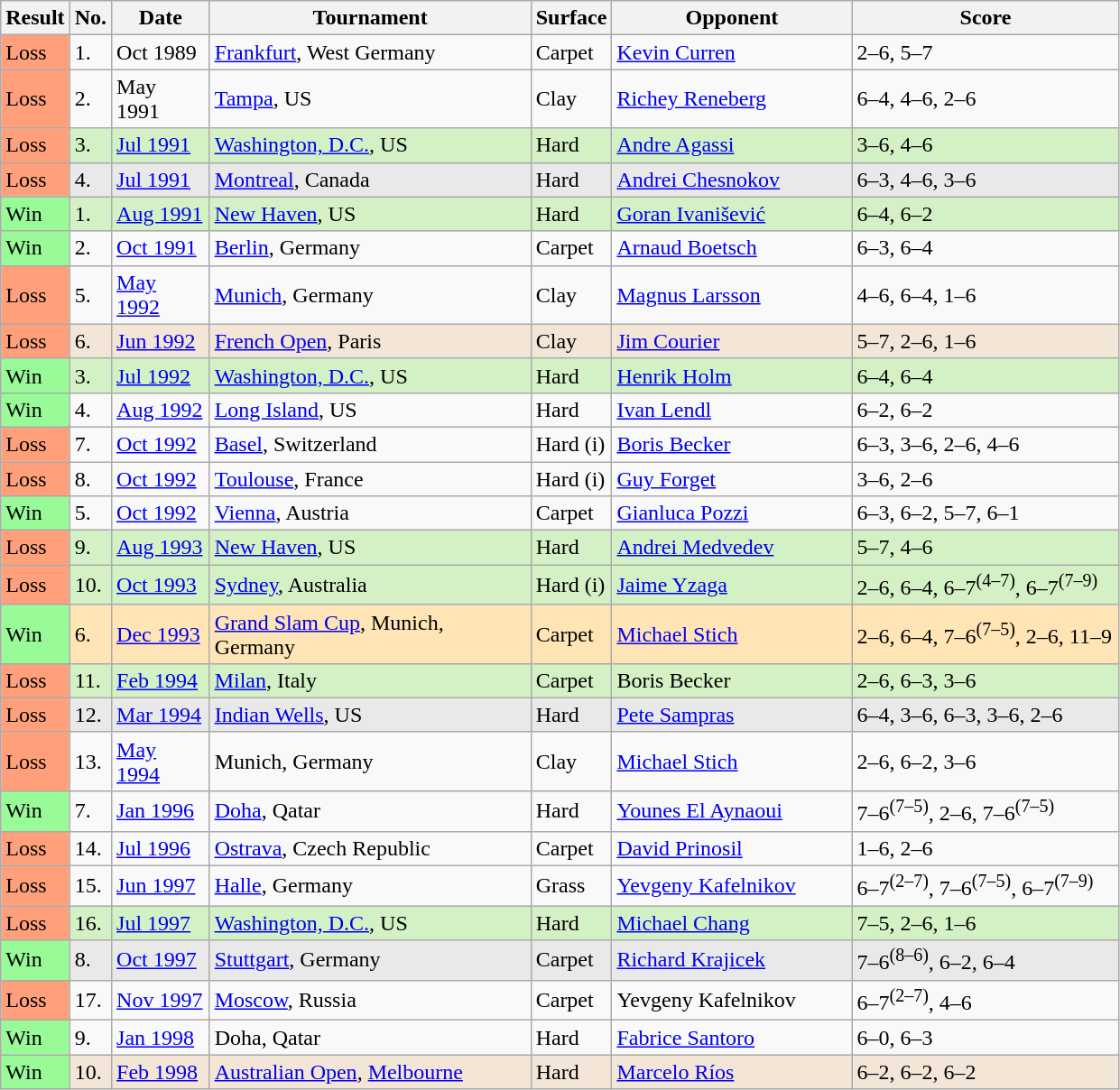<table class="sortable wikitable">
<tr>
<th style="width:40px">Result</th>
<th style="width:20px">No.</th>
<th style="width:65px">Date</th>
<th style="width:230px">Tournament</th>
<th style="width:50px">Surface</th>
<th style="width:170px">Opponent</th>
<th style="width:190px" class="unsortable">Score</th>
</tr>
<tr>
<td style="background:#ffa07a;">Loss</td>
<td>1.</td>
<td>Oct 1989</td>
<td><a href='#'>Frankfurt</a>, West Germany</td>
<td>Carpet</td>
<td> <a href='#'>Kevin Curren</a></td>
<td>2–6, 5–7</td>
</tr>
<tr>
<td style="background:#ffa07a;">Loss</td>
<td>2.</td>
<td>May 1991</td>
<td><a href='#'>Tampa</a>, US</td>
<td>Clay</td>
<td> <a href='#'>Richey Reneberg</a></td>
<td>6–4, 4–6, 2–6</td>
</tr>
<tr style="background:#d4f1c5;">
<td style="background:#ffa07a;">Loss</td>
<td>3.</td>
<td><a href='#'>Jul 1991</a></td>
<td><a href='#'>Washington, D.C.</a>, US</td>
<td>Hard</td>
<td> <a href='#'>Andre Agassi</a></td>
<td>3–6, 4–6</td>
</tr>
<tr style="background:#e9e9e9;">
<td style="background:#ffa07a;">Loss</td>
<td>4.</td>
<td><a href='#'>Jul 1991</a></td>
<td><a href='#'>Montreal</a>, Canada</td>
<td>Hard</td>
<td> <a href='#'>Andrei Chesnokov</a></td>
<td>6–3, 4–6, 3–6</td>
</tr>
<tr style="background:#d4f1c5;">
<td style="background:#98fb98;">Win</td>
<td>1.</td>
<td><a href='#'>Aug 1991</a></td>
<td><a href='#'>New Haven</a>, US</td>
<td>Hard</td>
<td> <a href='#'>Goran Ivanišević</a></td>
<td>6–4, 6–2</td>
</tr>
<tr>
<td style="background:#98fb98;">Win</td>
<td>2.</td>
<td><a href='#'>Oct 1991</a></td>
<td><a href='#'>Berlin</a>, Germany</td>
<td>Carpet</td>
<td> <a href='#'>Arnaud Boetsch</a></td>
<td>6–3, 6–4</td>
</tr>
<tr>
<td style="background:#ffa07a;">Loss</td>
<td>5.</td>
<td><a href='#'>May 1992</a></td>
<td><a href='#'>Munich</a>, Germany</td>
<td>Clay</td>
<td> <a href='#'>Magnus Larsson</a></td>
<td>4–6, 6–4, 1–6</td>
</tr>
<tr style="background:#f3e6d7;">
<td style="background:#ffa07a;">Loss</td>
<td>6.</td>
<td><a href='#'>Jun 1992</a></td>
<td><a href='#'>French Open</a>, Paris</td>
<td>Clay</td>
<td> <a href='#'>Jim Courier</a></td>
<td>5–7, 2–6, 1–6</td>
</tr>
<tr style="background:#d4f1c5;">
<td style="background:#98fb98;">Win</td>
<td>3.</td>
<td><a href='#'>Jul 1992</a></td>
<td><a href='#'>Washington, D.C.</a>, US</td>
<td>Hard</td>
<td> <a href='#'>Henrik Holm</a></td>
<td>6–4, 6–4</td>
</tr>
<tr>
<td style="background:#98fb98;">Win</td>
<td>4.</td>
<td><a href='#'>Aug 1992</a></td>
<td><a href='#'>Long Island</a>, US</td>
<td>Hard</td>
<td> <a href='#'>Ivan Lendl</a></td>
<td>6–2, 6–2</td>
</tr>
<tr>
<td style="background:#ffa07a;">Loss</td>
<td>7.</td>
<td><a href='#'>Oct 1992</a></td>
<td><a href='#'>Basel</a>, Switzerland</td>
<td>Hard (i)</td>
<td> <a href='#'>Boris Becker</a></td>
<td>6–3, 3–6, 2–6, 4–6</td>
</tr>
<tr>
<td style="background:#ffa07a;">Loss</td>
<td>8.</td>
<td><a href='#'>Oct 1992</a></td>
<td><a href='#'>Toulouse</a>, France</td>
<td>Hard (i)</td>
<td> <a href='#'>Guy Forget</a></td>
<td>3–6, 2–6</td>
</tr>
<tr>
<td style="background:#98fb98;">Win</td>
<td>5.</td>
<td><a href='#'>Oct 1992</a></td>
<td><a href='#'>Vienna</a>, Austria</td>
<td>Carpet</td>
<td> <a href='#'>Gianluca Pozzi</a></td>
<td>6–3, 6–2, 5–7, 6–1</td>
</tr>
<tr style="background:#d4f1c5;">
<td style="background:#ffa07a;">Loss</td>
<td>9.</td>
<td><a href='#'>Aug 1993</a></td>
<td><a href='#'>New Haven</a>, US</td>
<td>Hard</td>
<td> <a href='#'>Andrei Medvedev</a></td>
<td>5–7, 4–6</td>
</tr>
<tr style="background:#d4f1c5;">
<td style="background:#ffa07a;">Loss</td>
<td>10.</td>
<td><a href='#'>Oct 1993</a></td>
<td><a href='#'>Sydney</a>, Australia</td>
<td>Hard (i)</td>
<td> <a href='#'>Jaime Yzaga</a></td>
<td>2–6, 6–4, 6–7<sup>(4–7)</sup>, 6–7<sup>(7–9)</sup></td>
</tr>
<tr style="background:moccasin;">
<td style="background:#98fb98;">Win</td>
<td>6.</td>
<td><a href='#'>Dec 1993</a></td>
<td><a href='#'>Grand Slam Cup</a>, Munich, Germany</td>
<td>Carpet</td>
<td> <a href='#'>Michael Stich</a></td>
<td>2–6, 6–4, 7–6<sup>(7–5)</sup>, 2–6, 11–9</td>
</tr>
<tr style="background:#d4f1c5;">
<td style="background:#ffa07a;">Loss</td>
<td>11.</td>
<td><a href='#'>Feb 1994</a></td>
<td><a href='#'>Milan</a>, Italy</td>
<td>Carpet</td>
<td> Boris Becker</td>
<td>2–6, 6–3, 3–6</td>
</tr>
<tr style="background:#e9e9e9;">
<td style="background:#ffa07a;">Loss</td>
<td>12.</td>
<td><a href='#'>Mar 1994</a></td>
<td><a href='#'>Indian Wells</a>, US</td>
<td>Hard</td>
<td> <a href='#'>Pete Sampras</a></td>
<td>6–4, 3–6, 6–3, 3–6, 2–6</td>
</tr>
<tr>
<td style="background:#ffa07a;">Loss</td>
<td>13.</td>
<td><a href='#'>May 1994</a></td>
<td>Munich, Germany</td>
<td>Clay</td>
<td> <a href='#'>Michael Stich</a></td>
<td>2–6, 6–2, 3–6</td>
</tr>
<tr>
<td style="background:#98fb98;">Win</td>
<td>7.</td>
<td><a href='#'>Jan 1996</a></td>
<td><a href='#'>Doha</a>, Qatar</td>
<td>Hard</td>
<td> <a href='#'>Younes El Aynaoui</a></td>
<td>7–6<sup>(7–5)</sup>, 2–6, 7–6<sup>(7–5)</sup></td>
</tr>
<tr>
<td style="background:#ffa07a;">Loss</td>
<td>14.</td>
<td><a href='#'>Jul 1996</a></td>
<td><a href='#'>Ostrava</a>, Czech Republic</td>
<td>Carpet</td>
<td> <a href='#'>David Prinosil</a></td>
<td>1–6, 2–6</td>
</tr>
<tr>
<td style="background:#ffa07a;">Loss</td>
<td>15.</td>
<td><a href='#'>Jun 1997</a></td>
<td><a href='#'>Halle</a>, Germany</td>
<td>Grass</td>
<td> <a href='#'>Yevgeny Kafelnikov</a></td>
<td>6–7<sup>(2–7)</sup>, 7–6<sup>(7–5)</sup>, 6–7<sup>(7–9)</sup></td>
</tr>
<tr style="background:#d4f1c5;">
<td style="background:#ffa07a;">Loss</td>
<td>16.</td>
<td><a href='#'>Jul 1997</a></td>
<td><a href='#'>Washington, D.C.</a>, US</td>
<td>Hard</td>
<td> <a href='#'>Michael Chang</a></td>
<td>7–5, 2–6, 1–6</td>
</tr>
<tr style="background:#e9e9e9;">
<td style="background:#98fb98;">Win</td>
<td>8.</td>
<td><a href='#'>Oct 1997</a></td>
<td><a href='#'>Stuttgart</a>, Germany</td>
<td>Carpet</td>
<td> <a href='#'>Richard Krajicek</a></td>
<td>7–6<sup>(8–6)</sup>, 6–2, 6–4</td>
</tr>
<tr>
<td style="background:#ffa07a;">Loss</td>
<td>17.</td>
<td><a href='#'>Nov 1997</a></td>
<td><a href='#'>Moscow</a>, Russia</td>
<td>Carpet</td>
<td> Yevgeny Kafelnikov</td>
<td>6–7<sup>(2–7)</sup>, 4–6</td>
</tr>
<tr>
<td style="background:#98fb98;">Win</td>
<td>9.</td>
<td><a href='#'>Jan 1998</a></td>
<td>Doha, Qatar</td>
<td>Hard</td>
<td> <a href='#'>Fabrice Santoro</a></td>
<td>6–0, 6–3</td>
</tr>
<tr style="background:#f3e6d7;">
<td style="background:#98fb98;">Win</td>
<td>10.</td>
<td><a href='#'>Feb 1998</a></td>
<td><a href='#'>Australian Open</a>, <a href='#'>Melbourne</a></td>
<td>Hard</td>
<td> <a href='#'>Marcelo Ríos</a></td>
<td>6–2, 6–2, 6–2</td>
</tr>
</table>
